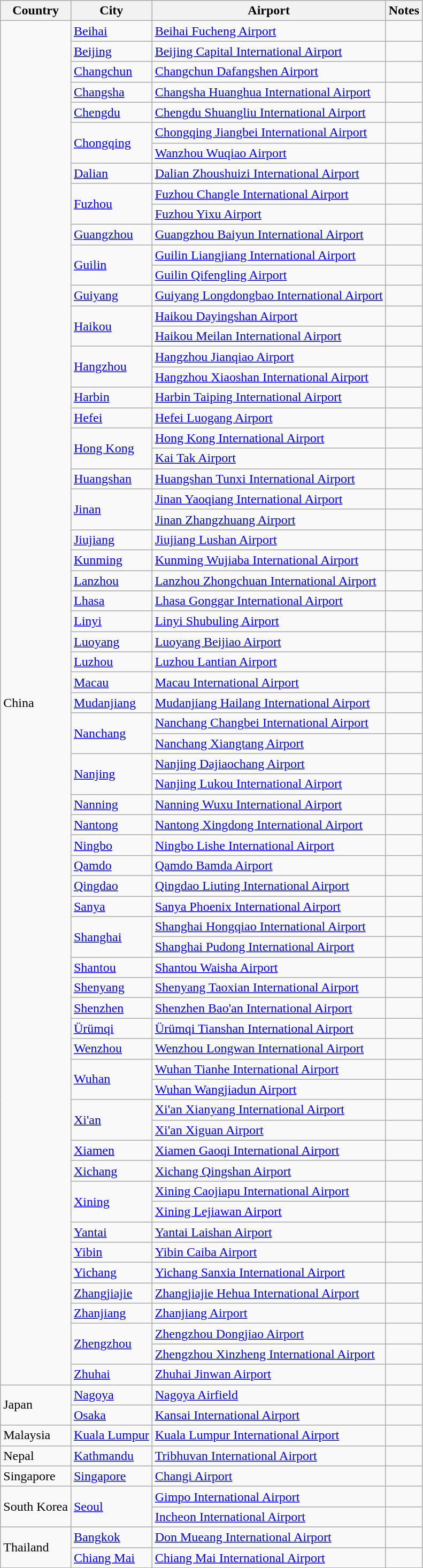<table class="wikitable sortable collapsible collapsed">
<tr>
<th>Country</th>
<th>City</th>
<th>Airport</th>
<th>Notes</th>
</tr>
<tr>
<td rowspan="67">China</td>
<td><a href='#'>Beihai</a></td>
<td><a href='#'>Beihai Fucheng Airport</a></td>
<td></td>
</tr>
<tr>
<td><a href='#'>Beijing</a></td>
<td><a href='#'>Beijing Capital International Airport</a></td>
<td></td>
</tr>
<tr>
<td><a href='#'>Changchun</a></td>
<td><a href='#'>Changchun Dafangshen Airport</a></td>
<td></td>
</tr>
<tr>
<td><a href='#'>Changsha</a></td>
<td><a href='#'>Changsha Huanghua International Airport</a></td>
<td></td>
</tr>
<tr>
<td><a href='#'>Chengdu</a></td>
<td><a href='#'>Chengdu Shuangliu International Airport</a></td>
<td></td>
</tr>
<tr>
<td rowspan="2"><a href='#'>Chongqing</a></td>
<td><a href='#'>Chongqing Jiangbei International Airport</a></td>
<td></td>
</tr>
<tr>
<td><a href='#'>Wanzhou Wuqiao Airport</a></td>
<td></td>
</tr>
<tr>
<td><a href='#'>Dalian</a></td>
<td><a href='#'>Dalian Zhoushuizi International Airport</a></td>
<td></td>
</tr>
<tr>
<td rowspan="2"><a href='#'>Fuzhou</a></td>
<td><a href='#'>Fuzhou Changle International Airport</a></td>
<td align=center></td>
</tr>
<tr>
<td><a href='#'>Fuzhou Yixu Airport</a></td>
<td></td>
</tr>
<tr>
<td><a href='#'>Guangzhou</a></td>
<td><a href='#'>Guangzhou Baiyun International Airport</a></td>
<td></td>
</tr>
<tr>
<td rowspan="2"><a href='#'>Guilin</a></td>
<td><a href='#'>Guilin Liangjiang International Airport</a></td>
<td></td>
</tr>
<tr>
<td><a href='#'>Guilin Qifengling Airport</a></td>
<td></td>
</tr>
<tr>
<td><a href='#'>Guiyang</a></td>
<td><a href='#'>Guiyang Longdongbao International Airport</a></td>
<td></td>
</tr>
<tr>
<td rowspan="2"><a href='#'>Haikou</a></td>
<td><a href='#'>Haikou Dayingshan Airport</a></td>
<td></td>
</tr>
<tr>
<td><a href='#'>Haikou Meilan International Airport</a></td>
<td></td>
</tr>
<tr>
<td rowspan="2"><a href='#'>Hangzhou</a></td>
<td><a href='#'>Hangzhou Jianqiao Airport</a></td>
<td align=center></td>
</tr>
<tr>
<td><a href='#'>Hangzhou Xiaoshan International Airport</a></td>
<td></td>
</tr>
<tr>
<td><a href='#'>Harbin</a></td>
<td><a href='#'>Harbin Taiping International Airport</a></td>
<td></td>
</tr>
<tr>
<td><a href='#'>Hefei</a></td>
<td><a href='#'>Hefei Luogang Airport</a></td>
<td></td>
</tr>
<tr>
<td rowspan="2"><a href='#'>Hong Kong</a></td>
<td><a href='#'>Hong Kong International Airport</a></td>
<td></td>
</tr>
<tr>
<td><a href='#'>Kai Tak Airport</a></td>
<td></td>
</tr>
<tr>
<td><a href='#'>Huangshan</a></td>
<td><a href='#'>Huangshan Tunxi International Airport</a></td>
<td></td>
</tr>
<tr>
<td rowspan="2"><a href='#'>Jinan</a></td>
<td><a href='#'>Jinan Yaoqiang International Airport</a></td>
<td></td>
</tr>
<tr>
<td><a href='#'>Jinan Zhangzhuang Airport</a></td>
<td></td>
</tr>
<tr>
<td><a href='#'>Jiujiang</a></td>
<td><a href='#'>Jiujiang Lushan Airport</a></td>
<td></td>
</tr>
<tr>
<td><a href='#'>Kunming</a></td>
<td><a href='#'>Kunming Wujiaba International Airport</a></td>
<td align=center></td>
</tr>
<tr>
<td><a href='#'>Lanzhou</a></td>
<td><a href='#'>Lanzhou Zhongchuan International Airport</a></td>
<td></td>
</tr>
<tr>
<td><a href='#'>Lhasa</a></td>
<td><a href='#'>Lhasa Gonggar International Airport</a></td>
<td></td>
</tr>
<tr>
<td><a href='#'>Linyi</a></td>
<td><a href='#'>Linyi Shubuling Airport</a></td>
<td></td>
</tr>
<tr>
<td><a href='#'>Luoyang</a></td>
<td><a href='#'>Luoyang Beijiao Airport</a></td>
<td></td>
</tr>
<tr>
<td><a href='#'>Luzhou</a></td>
<td><a href='#'>Luzhou Lantian Airport</a></td>
<td></td>
</tr>
<tr>
<td><a href='#'>Macau</a></td>
<td><a href='#'>Macau International Airport</a></td>
</tr>
<tr>
<td><a href='#'>Mudanjiang</a></td>
<td><a href='#'>Mudanjiang Hailang International Airport</a></td>
<td></td>
</tr>
<tr>
<td rowspan="2"><a href='#'>Nanchang</a></td>
<td><a href='#'>Nanchang Changbei International Airport</a></td>
<td></td>
</tr>
<tr>
<td><a href='#'>Nanchang Xiangtang Airport</a></td>
<td></td>
</tr>
<tr>
<td rowspan="2"><a href='#'>Nanjing</a></td>
<td><a href='#'>Nanjing Dajiaochang Airport</a></td>
<td align=center></td>
</tr>
<tr>
<td><a href='#'>Nanjing Lukou International Airport</a></td>
<td></td>
</tr>
<tr>
<td><a href='#'>Nanning</a></td>
<td><a href='#'>Nanning Wuxu International Airport</a></td>
<td></td>
</tr>
<tr>
<td><a href='#'>Nantong</a></td>
<td><a href='#'>Nantong Xingdong International Airport</a></td>
<td></td>
</tr>
<tr>
<td><a href='#'>Ningbo</a></td>
<td><a href='#'>Ningbo Lishe International Airport</a></td>
<td align=center></td>
</tr>
<tr>
<td><a href='#'>Qamdo</a></td>
<td><a href='#'>Qamdo Bamda Airport</a></td>
<td></td>
</tr>
<tr>
<td><a href='#'>Qingdao</a></td>
<td><a href='#'>Qingdao Liuting International Airport</a></td>
<td align=center></td>
</tr>
<tr>
<td><a href='#'>Sanya</a></td>
<td><a href='#'>Sanya Phoenix International Airport</a></td>
<td></td>
</tr>
<tr>
<td rowspan="2"><a href='#'>Shanghai</a></td>
<td><a href='#'>Shanghai Hongqiao International Airport</a></td>
<td></td>
</tr>
<tr>
<td><a href='#'>Shanghai Pudong International Airport</a></td>
<td align=center></td>
</tr>
<tr>
<td><a href='#'>Shantou</a></td>
<td><a href='#'>Shantou Waisha Airport</a></td>
<td></td>
</tr>
<tr>
<td><a href='#'>Shenyang</a></td>
<td><a href='#'>Shenyang Taoxian International Airport</a></td>
<td></td>
</tr>
<tr>
<td><a href='#'>Shenzhen</a></td>
<td><a href='#'>Shenzhen Bao'an International Airport</a></td>
<td></td>
</tr>
<tr>
<td><a href='#'>Ürümqi</a></td>
<td><a href='#'>Ürümqi Tianshan International Airport</a></td>
<td></td>
</tr>
<tr>
<td><a href='#'>Wenzhou</a></td>
<td><a href='#'>Wenzhou Longwan International Airport</a></td>
<td align=center></td>
</tr>
<tr>
<td rowspan="2"><a href='#'>Wuhan</a></td>
<td><a href='#'>Wuhan Tianhe International Airport</a></td>
<td></td>
</tr>
<tr>
<td><a href='#'>Wuhan Wangjiadun Airport</a></td>
<td></td>
</tr>
<tr>
<td rowspan="2"><a href='#'>Xi'an</a></td>
<td><a href='#'>Xi'an Xianyang International Airport</a></td>
<td></td>
</tr>
<tr>
<td><a href='#'>Xi'an Xiguan Airport</a></td>
<td></td>
</tr>
<tr>
<td><a href='#'>Xiamen</a></td>
<td><a href='#'>Xiamen Gaoqi International Airport</a></td>
<td align=center></td>
</tr>
<tr>
<td><a href='#'>Xichang</a></td>
<td><a href='#'>Xichang Qingshan Airport</a></td>
<td></td>
</tr>
<tr>
<td rowspan="2"><a href='#'>Xining</a></td>
<td><a href='#'>Xining Caojiapu International Airport</a></td>
<td></td>
</tr>
<tr>
<td><a href='#'>Xining Lejiawan Airport</a></td>
<td></td>
</tr>
<tr>
<td><a href='#'>Yantai</a></td>
<td><a href='#'>Yantai Laishan Airport</a></td>
<td align=center></td>
</tr>
<tr>
<td><a href='#'>Yibin</a></td>
<td><a href='#'>Yibin Caiba Airport</a></td>
<td align=center></td>
</tr>
<tr>
<td><a href='#'>Yichang</a></td>
<td><a href='#'>Yichang Sanxia International Airport</a></td>
<td></td>
</tr>
<tr>
<td><a href='#'>Zhangjiajie</a></td>
<td><a href='#'>Zhangjiajie Hehua International Airport</a></td>
<td></td>
</tr>
<tr>
<td><a href='#'>Zhanjiang</a></td>
<td><a href='#'>Zhanjiang Airport</a></td>
<td></td>
</tr>
<tr>
<td rowspan="2"><a href='#'>Zhengzhou</a></td>
<td><a href='#'>Zhengzhou Dongjiao Airport</a></td>
<td></td>
</tr>
<tr>
<td><a href='#'>Zhengzhou Xinzheng International Airport</a></td>
<td></td>
</tr>
<tr>
<td><a href='#'>Zhuhai</a></td>
<td><a href='#'>Zhuhai Jinwan Airport</a></td>
<td></td>
</tr>
<tr>
<td rowspan="2">Japan</td>
<td><a href='#'>Nagoya</a></td>
<td><a href='#'>Nagoya Airfield</a></td>
<td align=center></td>
</tr>
<tr>
<td><a href='#'>Osaka</a></td>
<td><a href='#'>Kansai International Airport</a></td>
</tr>
<tr>
<td>Malaysia</td>
<td><a href='#'>Kuala Lumpur</a></td>
<td><a href='#'>Kuala Lumpur International Airport</a></td>
<td></td>
</tr>
<tr>
<td>Nepal</td>
<td><a href='#'>Kathmandu</a></td>
<td><a href='#'>Tribhuvan International Airport</a></td>
<td></td>
</tr>
<tr>
<td>Singapore</td>
<td><a href='#'>Singapore</a></td>
<td><a href='#'>Changi Airport</a></td>
<td></td>
</tr>
<tr>
<td rowspan="2">South Korea</td>
<td rowspan="2"><a href='#'>Seoul</a></td>
<td><a href='#'>Gimpo International Airport</a></td>
<td></td>
</tr>
<tr>
<td><a href='#'>Incheon International Airport</a></td>
<td></td>
</tr>
<tr>
<td rowspan="2">Thailand</td>
<td><a href='#'>Bangkok</a></td>
<td><a href='#'>Don Mueang International Airport</a></td>
<td></td>
</tr>
<tr>
<td><a href='#'>Chiang Mai</a></td>
<td><a href='#'>Chiang Mai International Airport</a></td>
<td></td>
</tr>
</table>
